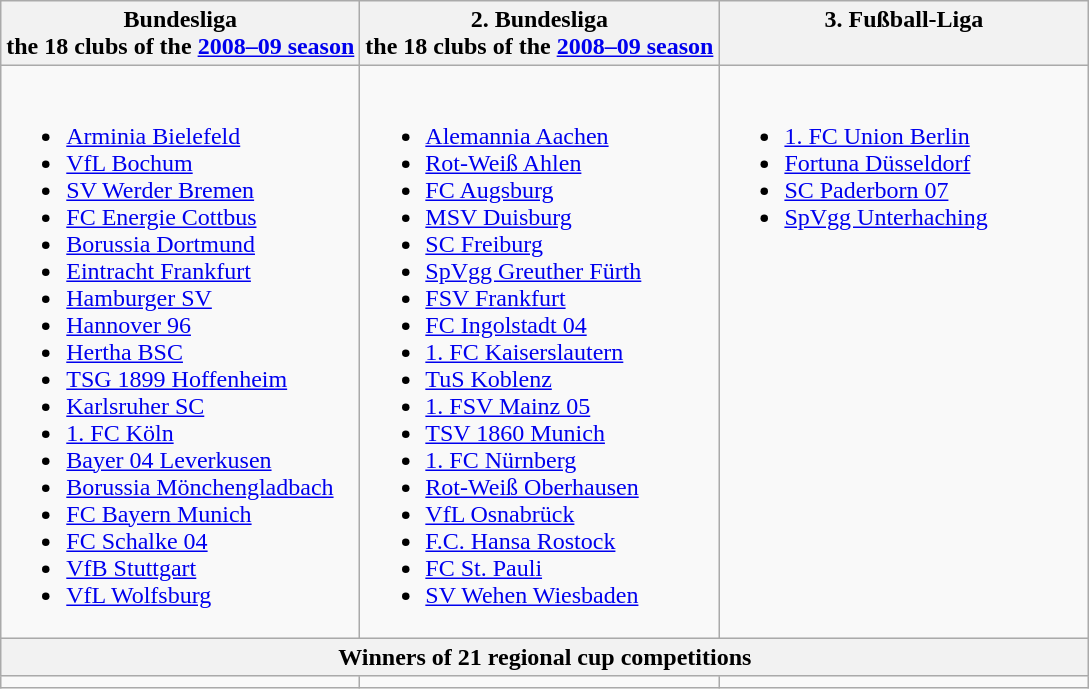<table class="wikitable">
<tr style="vertical-align: top;">
<th style="width: 33%;">Bundesliga<br><span>the 18 clubs of the <a href='#'>2008–09 season</a></span></th>
<th style="width: 33%;">2. Bundesliga<br><span>the 18 clubs of the <a href='#'>2008–09 season</a></span></th>
<th style="width: 34%;">3. Fußball-Liga<br><span></span></th>
</tr>
<tr style="vertical-align: top;">
<td><br><ul><li><a href='#'>Arminia Bielefeld</a></li><li><a href='#'>VfL Bochum</a></li><li><a href='#'>SV Werder Bremen</a></li><li><a href='#'>FC Energie Cottbus</a></li><li><a href='#'>Borussia Dortmund</a></li><li><a href='#'>Eintracht Frankfurt</a></li><li><a href='#'>Hamburger SV</a></li><li><a href='#'>Hannover 96</a></li><li><a href='#'>Hertha BSC</a></li><li><a href='#'>TSG 1899 Hoffenheim</a></li><li><a href='#'>Karlsruher SC</a></li><li><a href='#'>1. FC Köln</a></li><li><a href='#'>Bayer 04 Leverkusen</a></li><li><a href='#'>Borussia Mönchengladbach</a></li><li><a href='#'>FC Bayern Munich</a></li><li><a href='#'>FC Schalke 04</a></li><li><a href='#'>VfB Stuttgart</a></li><li><a href='#'>VfL Wolfsburg</a></li></ul></td>
<td><br><ul><li><a href='#'>Alemannia Aachen</a></li><li><a href='#'>Rot-Weiß Ahlen</a></li><li><a href='#'>FC Augsburg</a></li><li><a href='#'>MSV Duisburg</a></li><li><a href='#'>SC Freiburg</a></li><li><a href='#'>SpVgg Greuther Fürth</a></li><li><a href='#'>FSV Frankfurt</a></li><li><a href='#'>FC Ingolstadt 04</a></li><li><a href='#'>1. FC Kaiserslautern</a></li><li><a href='#'>TuS Koblenz</a></li><li><a href='#'>1. FSV Mainz 05</a></li><li><a href='#'>TSV 1860 Munich</a></li><li><a href='#'>1. FC Nürnberg</a></li><li><a href='#'>Rot-Weiß Oberhausen</a></li><li><a href='#'>VfL Osnabrück</a></li><li><a href='#'>F.C. Hansa Rostock</a></li><li><a href='#'>FC St. Pauli</a></li><li><a href='#'>SV Wehen Wiesbaden</a></li></ul></td>
<td><br><ul><li><a href='#'>1. FC Union Berlin</a></li><li><a href='#'>Fortuna Düsseldorf</a></li><li><a href='#'>SC Paderborn 07</a></li><li><a href='#'>SpVgg Unterhaching</a></li></ul></td>
</tr>
<tr>
<th colspan="3">Winners of 21 regional cup competitions</th>
</tr>
<tr>
<td></td>
<td></td>
<td></td>
</tr>
</table>
